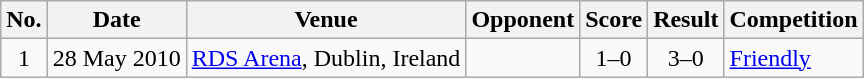<table class="wikitable">
<tr>
<th>No.</th>
<th>Date</th>
<th>Venue</th>
<th>Opponent</th>
<th>Score</th>
<th>Result</th>
<th>Competition</th>
</tr>
<tr>
<td align="center">1</td>
<td>28 May 2010</td>
<td><a href='#'>RDS Arena</a>, Dublin, Ireland</td>
<td></td>
<td align="center">1–0</td>
<td align="center">3–0</td>
<td><a href='#'>Friendly</a></td>
</tr>
</table>
